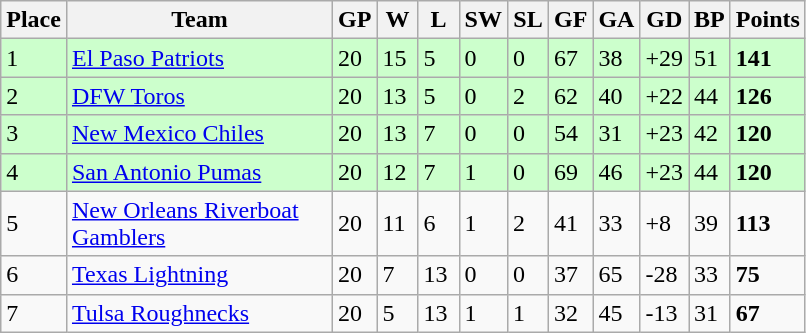<table class="wikitable">
<tr>
<th>Place</th>
<th style="width:170px;">Team</th>
<th width="20">GP</th>
<th width="20">W</th>
<th width="20">L</th>
<th width="20">SW</th>
<th width="20">SL</th>
<th width="20">GF</th>
<th width="20">GA</th>
<th width="25">GD</th>
<th width="20">BP</th>
<th>Points</th>
</tr>
<tr style="background:#cfc;">
<td>1</td>
<td><a href='#'>El Paso Patriots</a></td>
<td>20</td>
<td>15</td>
<td>5</td>
<td>0</td>
<td>0</td>
<td>67</td>
<td>38</td>
<td>+29</td>
<td>51</td>
<td><strong>141</strong></td>
</tr>
<tr style="background:#cfc;">
<td>2</td>
<td><a href='#'>DFW Toros</a></td>
<td>20</td>
<td>13</td>
<td>5</td>
<td>0</td>
<td>2</td>
<td>62</td>
<td>40</td>
<td>+22</td>
<td>44</td>
<td><strong>126</strong></td>
</tr>
<tr style="background:#cfc;">
<td>3</td>
<td><a href='#'>New Mexico Chiles</a></td>
<td>20</td>
<td>13</td>
<td>7</td>
<td>0</td>
<td>0</td>
<td>54</td>
<td>31</td>
<td>+23</td>
<td>42</td>
<td><strong>120</strong></td>
</tr>
<tr style="background:#cfc;">
<td>4</td>
<td><a href='#'>San Antonio Pumas</a></td>
<td>20</td>
<td>12</td>
<td>7</td>
<td>1</td>
<td>0</td>
<td>69</td>
<td>46</td>
<td>+23</td>
<td>44</td>
<td><strong>120</strong></td>
</tr>
<tr>
<td>5</td>
<td><a href='#'>New Orleans Riverboat Gamblers</a></td>
<td>20</td>
<td>11</td>
<td>6</td>
<td>1</td>
<td>2</td>
<td>41</td>
<td>33</td>
<td>+8</td>
<td>39</td>
<td><strong>113</strong></td>
</tr>
<tr>
<td>6</td>
<td><a href='#'>Texas Lightning</a></td>
<td>20</td>
<td>7</td>
<td>13</td>
<td>0</td>
<td>0</td>
<td>37</td>
<td>65</td>
<td>-28</td>
<td>33</td>
<td><strong>75</strong></td>
</tr>
<tr>
<td>7</td>
<td><a href='#'>Tulsa Roughnecks</a></td>
<td>20</td>
<td>5</td>
<td>13</td>
<td>1</td>
<td>1</td>
<td>32</td>
<td>45</td>
<td>-13</td>
<td>31</td>
<td><strong>67</strong></td>
</tr>
</table>
